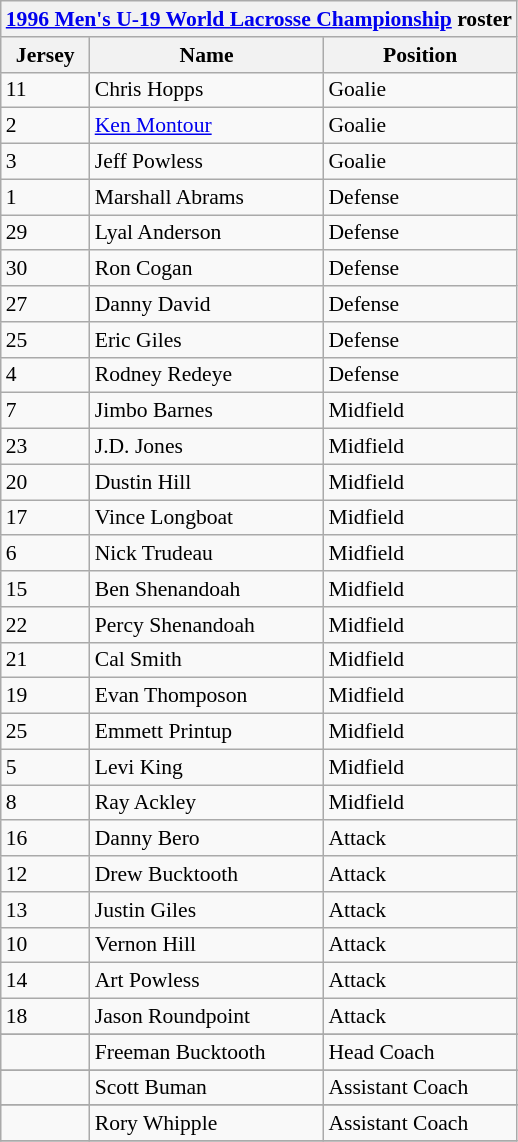<table class="wikitable collapsible collapsed" style="font-size: 90%">
<tr>
<th colspan="3"><a href='#'>1996 Men's U-19 World Lacrosse Championship</a> roster</th>
</tr>
<tr>
<th>Jersey</th>
<th>Name</th>
<th>Position</th>
</tr>
<tr>
<td>11</td>
<td>Chris Hopps</td>
<td>Goalie</td>
</tr>
<tr>
<td>2</td>
<td><a href='#'>Ken Montour</a></td>
<td>Goalie</td>
</tr>
<tr>
<td>3</td>
<td>Jeff Powless</td>
<td>Goalie</td>
</tr>
<tr>
<td>1</td>
<td>Marshall Abrams</td>
<td>Defense</td>
</tr>
<tr>
<td>29</td>
<td>Lyal Anderson</td>
<td>Defense</td>
</tr>
<tr>
<td>30</td>
<td>Ron Cogan</td>
<td>Defense</td>
</tr>
<tr>
<td>27</td>
<td>Danny David</td>
<td>Defense</td>
</tr>
<tr>
<td>25</td>
<td>Eric Giles</td>
<td>Defense</td>
</tr>
<tr>
<td>4</td>
<td>Rodney Redeye</td>
<td>Defense</td>
</tr>
<tr>
<td>7</td>
<td>Jimbo Barnes</td>
<td>Midfield</td>
</tr>
<tr>
<td>23</td>
<td>J.D. Jones</td>
<td>Midfield</td>
</tr>
<tr>
<td>20</td>
<td>Dustin Hill</td>
<td>Midfield</td>
</tr>
<tr>
<td>17</td>
<td>Vince Longboat</td>
<td>Midfield</td>
</tr>
<tr>
<td>6</td>
<td>Nick Trudeau</td>
<td>Midfield</td>
</tr>
<tr>
<td>15</td>
<td>Ben Shenandoah</td>
<td>Midfield</td>
</tr>
<tr>
<td>22</td>
<td>Percy Shenandoah</td>
<td>Midfield</td>
</tr>
<tr>
<td>21</td>
<td>Cal Smith</td>
<td>Midfield</td>
</tr>
<tr>
<td>19</td>
<td>Evan Thomposon</td>
<td>Midfield</td>
</tr>
<tr>
<td>25</td>
<td>Emmett Printup</td>
<td>Midfield</td>
</tr>
<tr>
<td>5</td>
<td>Levi King</td>
<td>Midfield</td>
</tr>
<tr>
<td>8</td>
<td>Ray Ackley</td>
<td>Midfield</td>
</tr>
<tr>
<td>16</td>
<td>Danny Bero</td>
<td>Attack</td>
</tr>
<tr>
<td>12</td>
<td>Drew Bucktooth</td>
<td>Attack</td>
</tr>
<tr>
<td>13</td>
<td>Justin Giles</td>
<td>Attack</td>
</tr>
<tr>
<td>10</td>
<td>Vernon Hill</td>
<td>Attack</td>
</tr>
<tr>
<td>14</td>
<td>Art Powless</td>
<td>Attack</td>
</tr>
<tr>
<td>18</td>
<td>Jason Roundpoint</td>
<td>Attack</td>
</tr>
<tr>
</tr>
<tr>
<td></td>
<td>Freeman Bucktooth</td>
<td>Head Coach</td>
</tr>
<tr>
</tr>
<tr>
<td></td>
<td>Scott Buman</td>
<td>Assistant Coach</td>
</tr>
<tr>
</tr>
<tr>
<td></td>
<td>Rory Whipple</td>
<td>Assistant Coach</td>
</tr>
<tr>
</tr>
</table>
